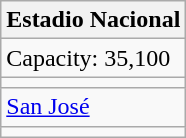<table class="wikitable">
<tr>
<th>Estadio Nacional</th>
</tr>
<tr>
<td>Capacity: 35,100</td>
</tr>
<tr>
<td></td>
</tr>
<tr>
<td><a href='#'>San José</a></td>
</tr>
<tr>
<td></td>
</tr>
</table>
